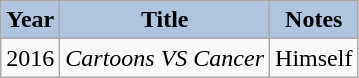<table class="wikitable">
<tr>
<th style="background:#B0C4DE;">Year</th>
<th style="background:#B0C4DE;">Title</th>
<th style="background:#B0C4DE;">Notes</th>
</tr>
<tr>
<td>2016</td>
<td><em>Cartoons VS Cancer</em></td>
<td>Himself</td>
</tr>
</table>
